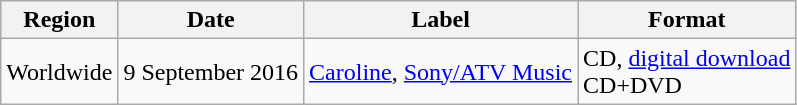<table class="wikitable">
<tr>
<th>Region</th>
<th>Date</th>
<th>Label</th>
<th>Format</th>
</tr>
<tr>
<td>Worldwide</td>
<td>9 September 2016</td>
<td><a href='#'>Caroline</a>, <a href='#'>Sony/ATV Music</a></td>
<td>CD, <a href='#'>digital download</a><br>CD+DVD</td>
</tr>
</table>
